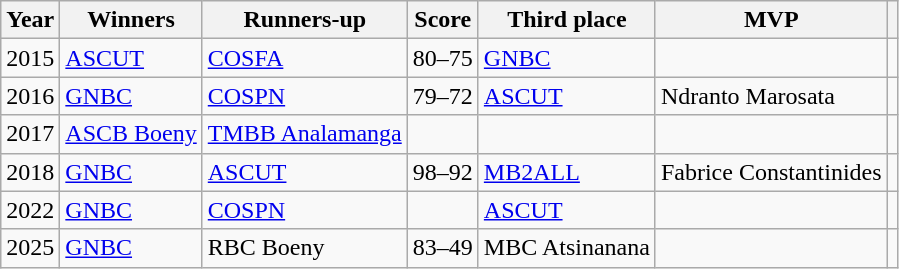<table class="wikitable">
<tr>
<th>Year</th>
<th>Winners</th>
<th>Runners-up</th>
<th>Score</th>
<th>Third place</th>
<th>MVP</th>
<th></th>
</tr>
<tr>
<td>2015</td>
<td><a href='#'>ASCUT</a></td>
<td><a href='#'>COSFA</a></td>
<td>80–75</td>
<td><a href='#'>GNBC</a></td>
<td></td>
<td></td>
</tr>
<tr>
<td>2016</td>
<td><a href='#'>GNBC</a></td>
<td><a href='#'>COSPN</a></td>
<td>79–72</td>
<td><a href='#'>ASCUT</a></td>
<td>Ndranto Marosata</td>
<td></td>
</tr>
<tr>
<td>2017</td>
<td><a href='#'>ASCB Boeny</a></td>
<td><a href='#'>TMBB Analamanga</a></td>
<td></td>
<td></td>
<td></td>
<td></td>
</tr>
<tr>
<td>2018</td>
<td><a href='#'>GNBC</a></td>
<td><a href='#'>ASCUT</a></td>
<td>98–92</td>
<td><a href='#'>MB2ALL</a></td>
<td>Fabrice Constantinides</td>
<td></td>
</tr>
<tr>
<td>2022</td>
<td><a href='#'>GNBC</a></td>
<td><a href='#'>COSPN</a></td>
<td></td>
<td><a href='#'>ASCUT</a></td>
<td></td>
<td></td>
</tr>
<tr>
<td>2025</td>
<td><a href='#'>GNBC</a></td>
<td>RBC Boeny</td>
<td>83–49</td>
<td>MBC Atsinanana</td>
<td></td>
<td></td>
</tr>
</table>
